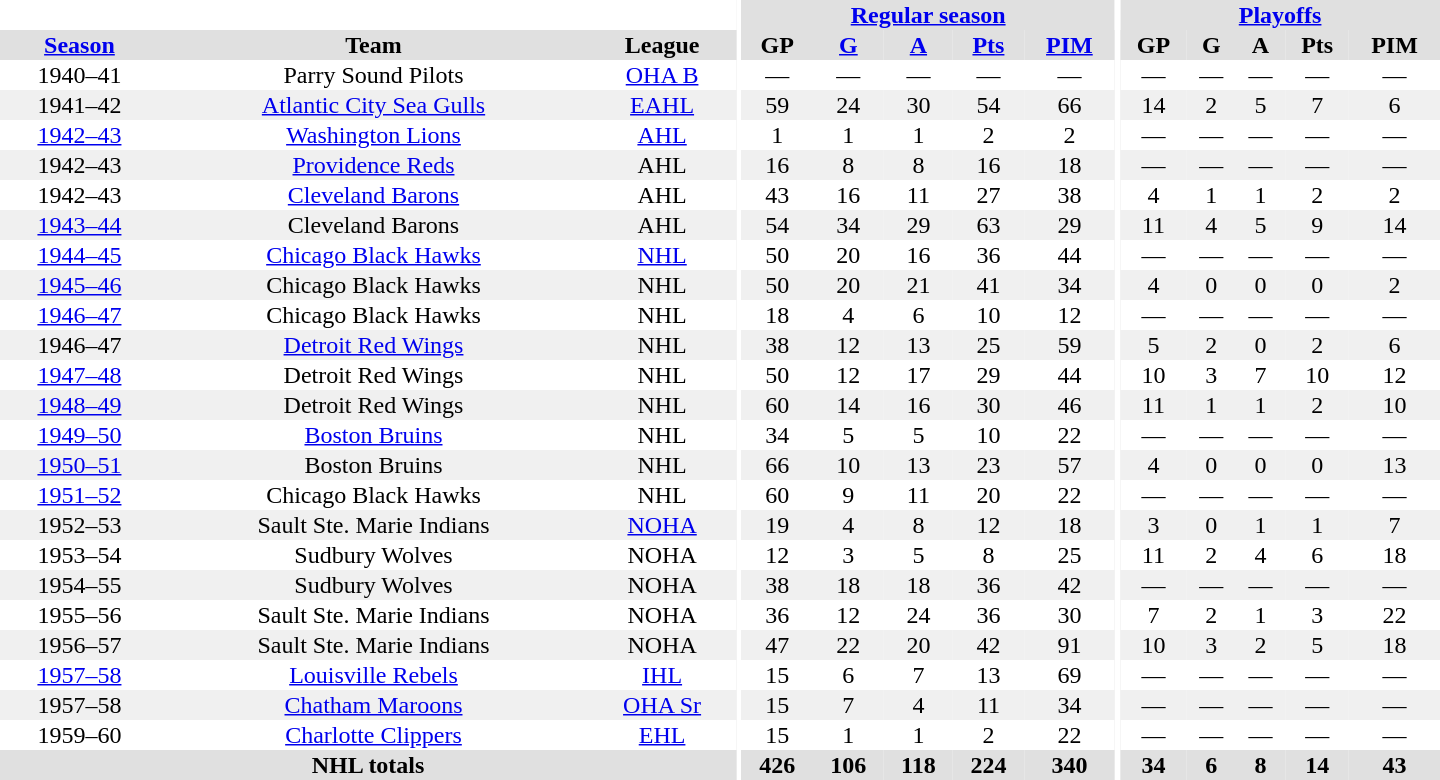<table border="0" cellpadding="1" cellspacing="0" style="text-align:center; width:60em">
<tr bgcolor="#e0e0e0">
<th colspan="3" bgcolor="#ffffff"></th>
<th rowspan="100" bgcolor="#ffffff"></th>
<th colspan="5"><a href='#'>Regular season</a></th>
<th rowspan="100" bgcolor="#ffffff"></th>
<th colspan="5"><a href='#'>Playoffs</a></th>
</tr>
<tr bgcolor="#e0e0e0">
<th><a href='#'>Season</a></th>
<th>Team</th>
<th>League</th>
<th>GP</th>
<th><a href='#'>G</a></th>
<th><a href='#'>A</a></th>
<th><a href='#'>Pts</a></th>
<th><a href='#'>PIM</a></th>
<th>GP</th>
<th>G</th>
<th>A</th>
<th>Pts</th>
<th>PIM</th>
</tr>
<tr>
<td>1940–41</td>
<td>Parry Sound Pilots</td>
<td><a href='#'>OHA B</a></td>
<td>—</td>
<td>—</td>
<td>—</td>
<td>—</td>
<td>—</td>
<td>—</td>
<td>—</td>
<td>—</td>
<td>—</td>
<td>—</td>
</tr>
<tr bgcolor="#f0f0f0">
<td>1941–42</td>
<td><a href='#'>Atlantic City Sea Gulls</a></td>
<td><a href='#'>EAHL</a></td>
<td>59</td>
<td>24</td>
<td>30</td>
<td>54</td>
<td>66</td>
<td>14</td>
<td>2</td>
<td>5</td>
<td>7</td>
<td>6</td>
</tr>
<tr>
<td><a href='#'>1942–43</a></td>
<td><a href='#'>Washington Lions</a></td>
<td><a href='#'>AHL</a></td>
<td>1</td>
<td>1</td>
<td>1</td>
<td>2</td>
<td>2</td>
<td>—</td>
<td>—</td>
<td>—</td>
<td>—</td>
<td>—</td>
</tr>
<tr bgcolor="#f0f0f0">
<td>1942–43</td>
<td><a href='#'>Providence Reds</a></td>
<td>AHL</td>
<td>16</td>
<td>8</td>
<td>8</td>
<td>16</td>
<td>18</td>
<td>—</td>
<td>—</td>
<td>—</td>
<td>—</td>
<td>—</td>
</tr>
<tr>
<td>1942–43</td>
<td><a href='#'>Cleveland Barons</a></td>
<td>AHL</td>
<td>43</td>
<td>16</td>
<td>11</td>
<td>27</td>
<td>38</td>
<td>4</td>
<td>1</td>
<td>1</td>
<td>2</td>
<td>2</td>
</tr>
<tr bgcolor="#f0f0f0">
<td><a href='#'>1943–44</a></td>
<td>Cleveland Barons</td>
<td>AHL</td>
<td>54</td>
<td>34</td>
<td>29</td>
<td>63</td>
<td>29</td>
<td>11</td>
<td>4</td>
<td>5</td>
<td>9</td>
<td>14</td>
</tr>
<tr>
<td><a href='#'>1944–45</a></td>
<td><a href='#'>Chicago Black Hawks</a></td>
<td><a href='#'>NHL</a></td>
<td>50</td>
<td>20</td>
<td>16</td>
<td>36</td>
<td>44</td>
<td>—</td>
<td>—</td>
<td>—</td>
<td>—</td>
<td>—</td>
</tr>
<tr bgcolor="#f0f0f0">
<td><a href='#'>1945–46</a></td>
<td>Chicago Black Hawks</td>
<td>NHL</td>
<td>50</td>
<td>20</td>
<td>21</td>
<td>41</td>
<td>34</td>
<td>4</td>
<td>0</td>
<td>0</td>
<td>0</td>
<td>2</td>
</tr>
<tr>
<td><a href='#'>1946–47</a></td>
<td>Chicago Black Hawks</td>
<td>NHL</td>
<td>18</td>
<td>4</td>
<td>6</td>
<td>10</td>
<td>12</td>
<td>—</td>
<td>—</td>
<td>—</td>
<td>—</td>
<td>—</td>
</tr>
<tr bgcolor="#f0f0f0">
<td>1946–47</td>
<td><a href='#'>Detroit Red Wings</a></td>
<td>NHL</td>
<td>38</td>
<td>12</td>
<td>13</td>
<td>25</td>
<td>59</td>
<td>5</td>
<td>2</td>
<td>0</td>
<td>2</td>
<td>6</td>
</tr>
<tr>
<td><a href='#'>1947–48</a></td>
<td>Detroit Red Wings</td>
<td>NHL</td>
<td>50</td>
<td>12</td>
<td>17</td>
<td>29</td>
<td>44</td>
<td>10</td>
<td>3</td>
<td>7</td>
<td>10</td>
<td>12</td>
</tr>
<tr bgcolor="#f0f0f0">
<td><a href='#'>1948–49</a></td>
<td>Detroit Red Wings</td>
<td>NHL</td>
<td>60</td>
<td>14</td>
<td>16</td>
<td>30</td>
<td>46</td>
<td>11</td>
<td>1</td>
<td>1</td>
<td>2</td>
<td>10</td>
</tr>
<tr>
<td><a href='#'>1949–50</a></td>
<td><a href='#'>Boston Bruins</a></td>
<td>NHL</td>
<td>34</td>
<td>5</td>
<td>5</td>
<td>10</td>
<td>22</td>
<td>—</td>
<td>—</td>
<td>—</td>
<td>—</td>
<td>—</td>
</tr>
<tr bgcolor="#f0f0f0">
<td><a href='#'>1950–51</a></td>
<td>Boston Bruins</td>
<td>NHL</td>
<td>66</td>
<td>10</td>
<td>13</td>
<td>23</td>
<td>57</td>
<td>4</td>
<td>0</td>
<td>0</td>
<td>0</td>
<td>13</td>
</tr>
<tr>
<td><a href='#'>1951–52</a></td>
<td>Chicago Black Hawks</td>
<td>NHL</td>
<td>60</td>
<td>9</td>
<td>11</td>
<td>20</td>
<td>22</td>
<td>—</td>
<td>—</td>
<td>—</td>
<td>—</td>
<td>—</td>
</tr>
<tr bgcolor="#f0f0f0">
<td>1952–53</td>
<td>Sault Ste. Marie Indians</td>
<td><a href='#'>NOHA</a></td>
<td>19</td>
<td>4</td>
<td>8</td>
<td>12</td>
<td>18</td>
<td>3</td>
<td>0</td>
<td>1</td>
<td>1</td>
<td>7</td>
</tr>
<tr>
<td>1953–54</td>
<td>Sudbury Wolves</td>
<td>NOHA</td>
<td>12</td>
<td>3</td>
<td>5</td>
<td>8</td>
<td>25</td>
<td>11</td>
<td>2</td>
<td>4</td>
<td>6</td>
<td>18</td>
</tr>
<tr bgcolor="#f0f0f0">
<td>1954–55</td>
<td>Sudbury Wolves</td>
<td>NOHA</td>
<td>38</td>
<td>18</td>
<td>18</td>
<td>36</td>
<td>42</td>
<td>—</td>
<td>—</td>
<td>—</td>
<td>—</td>
<td>—</td>
</tr>
<tr>
<td>1955–56</td>
<td>Sault Ste. Marie Indians</td>
<td>NOHA</td>
<td>36</td>
<td>12</td>
<td>24</td>
<td>36</td>
<td>30</td>
<td>7</td>
<td>2</td>
<td>1</td>
<td>3</td>
<td>22</td>
</tr>
<tr bgcolor="#f0f0f0">
<td>1956–57</td>
<td>Sault Ste. Marie Indians</td>
<td>NOHA</td>
<td>47</td>
<td>22</td>
<td>20</td>
<td>42</td>
<td>91</td>
<td>10</td>
<td>3</td>
<td>2</td>
<td>5</td>
<td>18</td>
</tr>
<tr>
<td><a href='#'>1957–58</a></td>
<td><a href='#'>Louisville Rebels</a></td>
<td><a href='#'>IHL</a></td>
<td>15</td>
<td>6</td>
<td>7</td>
<td>13</td>
<td>69</td>
<td>—</td>
<td>—</td>
<td>—</td>
<td>—</td>
<td>—</td>
</tr>
<tr bgcolor="#f0f0f0">
<td>1957–58</td>
<td><a href='#'>Chatham Maroons</a></td>
<td><a href='#'>OHA Sr</a></td>
<td>15</td>
<td>7</td>
<td>4</td>
<td>11</td>
<td>34</td>
<td>—</td>
<td>—</td>
<td>—</td>
<td>—</td>
<td>—</td>
</tr>
<tr>
<td>1959–60</td>
<td><a href='#'>Charlotte Clippers</a></td>
<td><a href='#'>EHL</a></td>
<td>15</td>
<td>1</td>
<td>1</td>
<td>2</td>
<td>22</td>
<td>—</td>
<td>—</td>
<td>—</td>
<td>—</td>
<td>—</td>
</tr>
<tr bgcolor="#e0e0e0">
<th colspan="3">NHL totals</th>
<th>426</th>
<th>106</th>
<th>118</th>
<th>224</th>
<th>340</th>
<th>34</th>
<th>6</th>
<th>8</th>
<th>14</th>
<th>43</th>
</tr>
</table>
